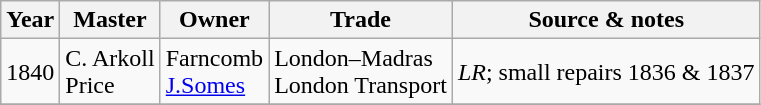<table class="sortable wikitable">
<tr>
<th>Year</th>
<th>Master</th>
<th>Owner</th>
<th>Trade</th>
<th>Source & notes</th>
</tr>
<tr>
<td>1840</td>
<td>C. Arkoll<br>Price</td>
<td>Farncomb<br><a href='#'>J.Somes</a></td>
<td>London–Madras<br>London Transport</td>
<td><em>LR</em>; small repairs 1836 & 1837</td>
</tr>
<tr>
</tr>
</table>
